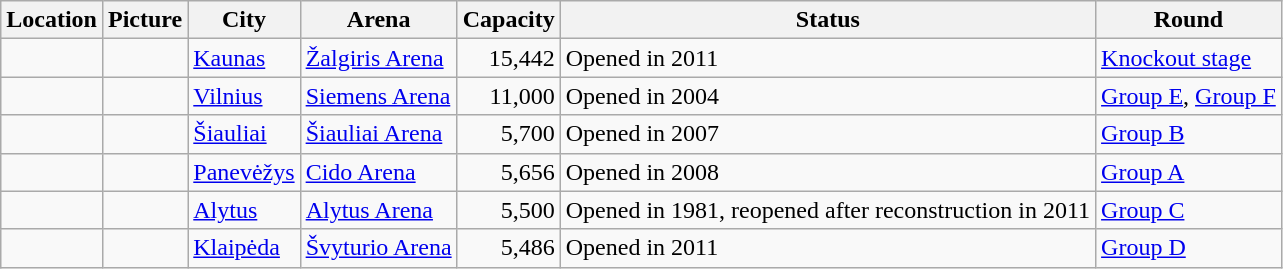<table class="wikitable sortable">
<tr>
<th>Location</th>
<th>Picture</th>
<th>City</th>
<th>Arena</th>
<th style="text-align:right;">Capacity</th>
<th>Status</th>
<th>Round</th>
</tr>
<tr>
<td></td>
<td></td>
<td><a href='#'>Kaunas</a></td>
<td><a href='#'>Žalgiris Arena</a></td>
<td style="text-align:right;">15,442</td>
<td>Opened in 2011</td>
<td><a href='#'>Knockout stage</a></td>
</tr>
<tr>
<td></td>
<td></td>
<td><a href='#'>Vilnius</a></td>
<td><a href='#'>Siemens Arena</a></td>
<td style="text-align:right;">11,000</td>
<td>Opened in 2004</td>
<td><a href='#'>Group E</a>, <a href='#'>Group F</a></td>
</tr>
<tr>
<td></td>
<td></td>
<td><a href='#'>Šiauliai</a></td>
<td><a href='#'>Šiauliai Arena</a></td>
<td style="text-align:right;">5,700</td>
<td>Opened in 2007</td>
<td><a href='#'>Group B</a></td>
</tr>
<tr>
<td></td>
<td></td>
<td><a href='#'>Panevėžys</a></td>
<td><a href='#'>Cido Arena</a></td>
<td style="text-align:right;">5,656</td>
<td>Opened in 2008</td>
<td><a href='#'>Group A</a></td>
</tr>
<tr>
<td></td>
<td></td>
<td><a href='#'>Alytus</a></td>
<td><a href='#'>Alytus Arena</a></td>
<td style="text-align:right;">5,500</td>
<td>Opened in 1981, reopened after reconstruction in 2011</td>
<td><a href='#'>Group C</a></td>
</tr>
<tr>
<td></td>
<td></td>
<td><a href='#'>Klaipėda</a></td>
<td><a href='#'>Švyturio Arena</a></td>
<td style="text-align:right;">5,486</td>
<td>Opened in 2011</td>
<td><a href='#'>Group D</a></td>
</tr>
</table>
